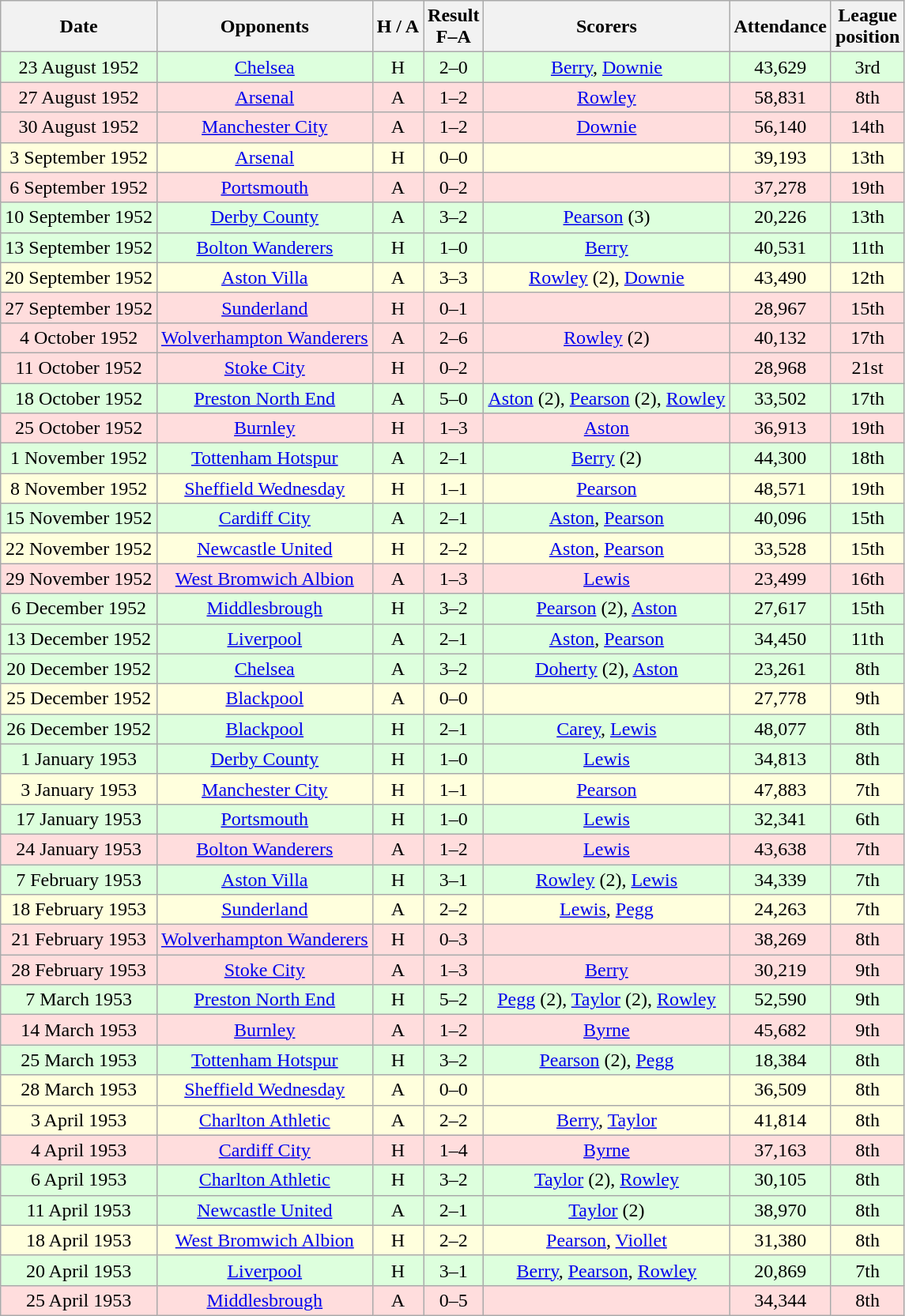<table class="wikitable" style="text-align:center">
<tr>
<th>Date</th>
<th>Opponents</th>
<th>H / A</th>
<th>Result<br>F–A</th>
<th>Scorers</th>
<th>Attendance</th>
<th>League<br>position</th>
</tr>
<tr bgcolor="#ddffdd">
<td>23 August 1952</td>
<td><a href='#'>Chelsea</a></td>
<td>H</td>
<td>2–0</td>
<td><a href='#'>Berry</a>, <a href='#'>Downie</a></td>
<td>43,629</td>
<td>3rd</td>
</tr>
<tr bgcolor="#ffdddd">
<td>27 August 1952</td>
<td><a href='#'>Arsenal</a></td>
<td>A</td>
<td>1–2</td>
<td><a href='#'>Rowley</a></td>
<td>58,831</td>
<td>8th</td>
</tr>
<tr bgcolor="#ffdddd">
<td>30 August 1952</td>
<td><a href='#'>Manchester City</a></td>
<td>A</td>
<td>1–2</td>
<td><a href='#'>Downie</a></td>
<td>56,140</td>
<td>14th</td>
</tr>
<tr bgcolor="#ffffdd">
<td>3 September 1952</td>
<td><a href='#'>Arsenal</a></td>
<td>H</td>
<td>0–0</td>
<td></td>
<td>39,193</td>
<td>13th</td>
</tr>
<tr bgcolor="#ffdddd">
<td>6 September 1952</td>
<td><a href='#'>Portsmouth</a></td>
<td>A</td>
<td>0–2</td>
<td></td>
<td>37,278</td>
<td>19th</td>
</tr>
<tr bgcolor="#ddffdd">
<td>10 September 1952</td>
<td><a href='#'>Derby County</a></td>
<td>A</td>
<td>3–2</td>
<td><a href='#'>Pearson</a> (3)</td>
<td>20,226</td>
<td>13th</td>
</tr>
<tr bgcolor="#ddffdd">
<td>13 September 1952</td>
<td><a href='#'>Bolton Wanderers</a></td>
<td>H</td>
<td>1–0</td>
<td><a href='#'>Berry</a></td>
<td>40,531</td>
<td>11th</td>
</tr>
<tr bgcolor="#ffffdd">
<td>20 September 1952</td>
<td><a href='#'>Aston Villa</a></td>
<td>A</td>
<td>3–3</td>
<td><a href='#'>Rowley</a> (2), <a href='#'>Downie</a></td>
<td>43,490</td>
<td>12th</td>
</tr>
<tr bgcolor="#ffdddd">
<td>27 September 1952</td>
<td><a href='#'>Sunderland</a></td>
<td>H</td>
<td>0–1</td>
<td></td>
<td>28,967</td>
<td>15th</td>
</tr>
<tr bgcolor="#ffdddd">
<td>4 October 1952</td>
<td><a href='#'>Wolverhampton Wanderers</a></td>
<td>A</td>
<td>2–6</td>
<td><a href='#'>Rowley</a> (2)</td>
<td>40,132</td>
<td>17th</td>
</tr>
<tr bgcolor="#ffdddd">
<td>11 October 1952</td>
<td><a href='#'>Stoke City</a></td>
<td>H</td>
<td>0–2</td>
<td></td>
<td>28,968</td>
<td>21st</td>
</tr>
<tr bgcolor="#ddffdd">
<td>18 October 1952</td>
<td><a href='#'>Preston North End</a></td>
<td>A</td>
<td>5–0</td>
<td><a href='#'>Aston</a> (2), <a href='#'>Pearson</a> (2), <a href='#'>Rowley</a></td>
<td>33,502</td>
<td>17th</td>
</tr>
<tr bgcolor="#ffdddd">
<td>25 October 1952</td>
<td><a href='#'>Burnley</a></td>
<td>H</td>
<td>1–3</td>
<td><a href='#'>Aston</a></td>
<td>36,913</td>
<td>19th</td>
</tr>
<tr bgcolor="#ddffdd">
<td>1 November 1952</td>
<td><a href='#'>Tottenham Hotspur</a></td>
<td>A</td>
<td>2–1</td>
<td><a href='#'>Berry</a> (2)</td>
<td>44,300</td>
<td>18th</td>
</tr>
<tr bgcolor="#ffffdd">
<td>8 November 1952</td>
<td><a href='#'>Sheffield Wednesday</a></td>
<td>H</td>
<td>1–1</td>
<td><a href='#'>Pearson</a></td>
<td>48,571</td>
<td>19th</td>
</tr>
<tr bgcolor="#ddffdd">
<td>15 November 1952</td>
<td><a href='#'>Cardiff City</a></td>
<td>A</td>
<td>2–1</td>
<td><a href='#'>Aston</a>, <a href='#'>Pearson</a></td>
<td>40,096</td>
<td>15th</td>
</tr>
<tr bgcolor="#ffffdd">
<td>22 November 1952</td>
<td><a href='#'>Newcastle United</a></td>
<td>H</td>
<td>2–2</td>
<td><a href='#'>Aston</a>, <a href='#'>Pearson</a></td>
<td>33,528</td>
<td>15th</td>
</tr>
<tr bgcolor="#ffdddd">
<td>29 November 1952</td>
<td><a href='#'>West Bromwich Albion</a></td>
<td>A</td>
<td>1–3</td>
<td><a href='#'>Lewis</a></td>
<td>23,499</td>
<td>16th</td>
</tr>
<tr bgcolor="#ddffdd">
<td>6 December 1952</td>
<td><a href='#'>Middlesbrough</a></td>
<td>H</td>
<td>3–2</td>
<td><a href='#'>Pearson</a> (2), <a href='#'>Aston</a></td>
<td>27,617</td>
<td>15th</td>
</tr>
<tr bgcolor="#ddffdd">
<td>13 December 1952</td>
<td><a href='#'>Liverpool</a></td>
<td>A</td>
<td>2–1</td>
<td><a href='#'>Aston</a>, <a href='#'>Pearson</a></td>
<td>34,450</td>
<td>11th</td>
</tr>
<tr bgcolor="#ddffdd">
<td>20 December 1952</td>
<td><a href='#'>Chelsea</a></td>
<td>A</td>
<td>3–2</td>
<td><a href='#'>Doherty</a> (2), <a href='#'>Aston</a></td>
<td>23,261</td>
<td>8th</td>
</tr>
<tr bgcolor="#ffffdd">
<td>25 December 1952</td>
<td><a href='#'>Blackpool</a></td>
<td>A</td>
<td>0–0</td>
<td></td>
<td>27,778</td>
<td>9th</td>
</tr>
<tr bgcolor="#ddffdd">
<td>26 December 1952</td>
<td><a href='#'>Blackpool</a></td>
<td>H</td>
<td>2–1</td>
<td><a href='#'>Carey</a>, <a href='#'>Lewis</a></td>
<td>48,077</td>
<td>8th</td>
</tr>
<tr bgcolor="#ddffdd">
<td>1 January 1953</td>
<td><a href='#'>Derby County</a></td>
<td>H</td>
<td>1–0</td>
<td><a href='#'>Lewis</a></td>
<td>34,813</td>
<td>8th</td>
</tr>
<tr bgcolor="#ffffdd">
<td>3 January 1953</td>
<td><a href='#'>Manchester City</a></td>
<td>H</td>
<td>1–1</td>
<td><a href='#'>Pearson</a></td>
<td>47,883</td>
<td>7th</td>
</tr>
<tr bgcolor="#ddffdd">
<td>17 January 1953</td>
<td><a href='#'>Portsmouth</a></td>
<td>H</td>
<td>1–0</td>
<td><a href='#'>Lewis</a></td>
<td>32,341</td>
<td>6th</td>
</tr>
<tr bgcolor="#ffdddd">
<td>24 January 1953</td>
<td><a href='#'>Bolton Wanderers</a></td>
<td>A</td>
<td>1–2</td>
<td><a href='#'>Lewis</a></td>
<td>43,638</td>
<td>7th</td>
</tr>
<tr bgcolor="#ddffdd">
<td>7 February 1953</td>
<td><a href='#'>Aston Villa</a></td>
<td>H</td>
<td>3–1</td>
<td><a href='#'>Rowley</a> (2), <a href='#'>Lewis</a></td>
<td>34,339</td>
<td>7th</td>
</tr>
<tr bgcolor="#ffffdd">
<td>18 February 1953</td>
<td><a href='#'>Sunderland</a></td>
<td>A</td>
<td>2–2</td>
<td><a href='#'>Lewis</a>, <a href='#'>Pegg</a></td>
<td>24,263</td>
<td>7th</td>
</tr>
<tr bgcolor="#ffdddd">
<td>21 February 1953</td>
<td><a href='#'>Wolverhampton Wanderers</a></td>
<td>H</td>
<td>0–3</td>
<td></td>
<td>38,269</td>
<td>8th</td>
</tr>
<tr bgcolor="#ffdddd">
<td>28 February 1953</td>
<td><a href='#'>Stoke City</a></td>
<td>A</td>
<td>1–3</td>
<td><a href='#'>Berry</a></td>
<td>30,219</td>
<td>9th</td>
</tr>
<tr bgcolor="#ddffdd">
<td>7 March 1953</td>
<td><a href='#'>Preston North End</a></td>
<td>H</td>
<td>5–2</td>
<td><a href='#'>Pegg</a> (2), <a href='#'>Taylor</a> (2), <a href='#'>Rowley</a></td>
<td>52,590</td>
<td>9th</td>
</tr>
<tr bgcolor="#ffdddd">
<td>14 March 1953</td>
<td><a href='#'>Burnley</a></td>
<td>A</td>
<td>1–2</td>
<td><a href='#'>Byrne</a></td>
<td>45,682</td>
<td>9th</td>
</tr>
<tr bgcolor="#ddffdd">
<td>25 March 1953</td>
<td><a href='#'>Tottenham Hotspur</a></td>
<td>H</td>
<td>3–2</td>
<td><a href='#'>Pearson</a> (2), <a href='#'>Pegg</a></td>
<td>18,384</td>
<td>8th</td>
</tr>
<tr bgcolor="#ffffdd">
<td>28 March 1953</td>
<td><a href='#'>Sheffield Wednesday</a></td>
<td>A</td>
<td>0–0</td>
<td></td>
<td>36,509</td>
<td>8th</td>
</tr>
<tr bgcolor="#ffffdd">
<td>3 April 1953</td>
<td><a href='#'>Charlton Athletic</a></td>
<td>A</td>
<td>2–2</td>
<td><a href='#'>Berry</a>, <a href='#'>Taylor</a></td>
<td>41,814</td>
<td>8th</td>
</tr>
<tr bgcolor="#ffdddd">
<td>4 April 1953</td>
<td><a href='#'>Cardiff City</a></td>
<td>H</td>
<td>1–4</td>
<td><a href='#'>Byrne</a></td>
<td>37,163</td>
<td>8th</td>
</tr>
<tr bgcolor="#ddffdd">
<td>6 April 1953</td>
<td><a href='#'>Charlton Athletic</a></td>
<td>H</td>
<td>3–2</td>
<td><a href='#'>Taylor</a> (2), <a href='#'>Rowley</a></td>
<td>30,105</td>
<td>8th</td>
</tr>
<tr bgcolor="#ddffdd">
<td>11 April 1953</td>
<td><a href='#'>Newcastle United</a></td>
<td>A</td>
<td>2–1</td>
<td><a href='#'>Taylor</a> (2)</td>
<td>38,970</td>
<td>8th</td>
</tr>
<tr bgcolor="#ffffdd">
<td>18 April 1953</td>
<td><a href='#'>West Bromwich Albion</a></td>
<td>H</td>
<td>2–2</td>
<td><a href='#'>Pearson</a>, <a href='#'>Viollet</a></td>
<td>31,380</td>
<td>8th</td>
</tr>
<tr bgcolor="#ddffdd">
<td>20 April 1953</td>
<td><a href='#'>Liverpool</a></td>
<td>H</td>
<td>3–1</td>
<td><a href='#'>Berry</a>, <a href='#'>Pearson</a>, <a href='#'>Rowley</a></td>
<td>20,869</td>
<td>7th</td>
</tr>
<tr bgcolor="#ffdddd">
<td>25 April 1953</td>
<td><a href='#'>Middlesbrough</a></td>
<td>A</td>
<td>0–5</td>
<td></td>
<td>34,344</td>
<td>8th</td>
</tr>
</table>
